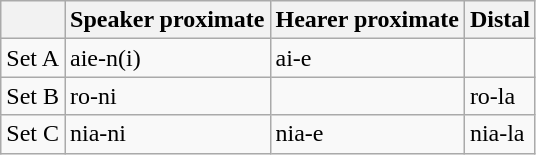<table class="wikitable">
<tr>
<th></th>
<th>Speaker proximate</th>
<th>Hearer proximate</th>
<th>Distal</th>
</tr>
<tr>
<td>Set A</td>
<td>aie-n(i)</td>
<td>ai-e</td>
<td></td>
</tr>
<tr>
<td>Set B</td>
<td>ro-ni</td>
<td></td>
<td>ro-la</td>
</tr>
<tr>
<td>Set C</td>
<td>nia-ni</td>
<td>nia-e</td>
<td>nia-la</td>
</tr>
</table>
